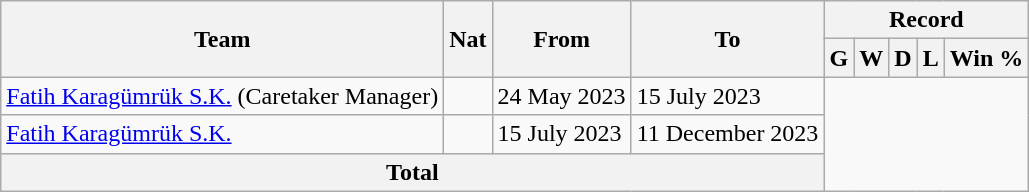<table class="wikitable" style="text-align:centre">
<tr>
<th rowspan=2>Team</th>
<th rowspan=2>Nat</th>
<th rowspan=2>From</th>
<th rowspan=2>To</th>
<th colspan=8>Record</th>
</tr>
<tr>
<th>G</th>
<th>W</th>
<th>D</th>
<th>L</th>
<th>Win %</th>
</tr>
<tr>
<td><a href='#'>Fatih Karagümrük S.K.</a> (Caretaker Manager)</td>
<td></td>
<td align=left>24 May 2023</td>
<td align=left>15 July 2023<br></td>
</tr>
<tr>
<td><a href='#'>Fatih Karagümrük S.K.</a></td>
<td></td>
<td align=left>15 July 2023</td>
<td align=left>11 December 2023<br></td>
</tr>
<tr>
<th colspan="4">Total<br></th>
</tr>
</table>
